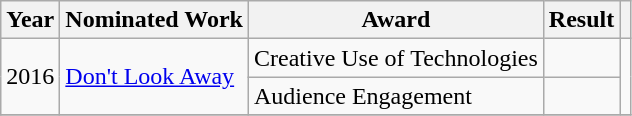<table class="wikitable">
<tr>
<th>Year</th>
<th>Nominated Work</th>
<th>Award</th>
<th>Result</th>
<th></th>
</tr>
<tr>
<td rowspan="2">2016</td>
<td rowspan="2"><a href='#'>Don't Look Away</a></td>
<td>Creative Use of Technologies</td>
<td></td>
<td style="text-align:center;" rowspan="2"></td>
</tr>
<tr>
<td>Audience Engagement</td>
<td></td>
</tr>
<tr>
</tr>
</table>
